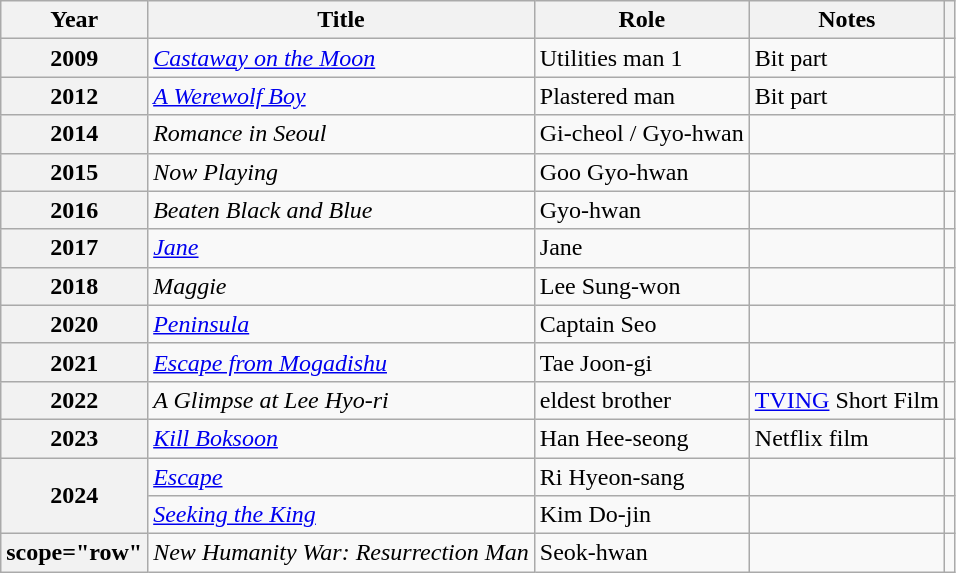<table class="wikitable plainrowheaders sortable">
<tr>
<th scope="col">Year</th>
<th scope="col">Title</th>
<th scope="col">Role</th>
<th scope="col">Notes</th>
<th scope="col" class="unsortable"></th>
</tr>
<tr>
<th scope="row">2009</th>
<td><em><a href='#'>Castaway on the Moon</a></em></td>
<td>Utilities man 1</td>
<td>Bit part</td>
<td style="text-align:center"></td>
</tr>
<tr>
<th scope="row">2012</th>
<td><em><a href='#'>A Werewolf Boy</a></em></td>
<td>Plastered man</td>
<td>Bit part</td>
<td style="text-align:center"></td>
</tr>
<tr>
<th scope="row">2014</th>
<td><em>Romance in Seoul</em></td>
<td>Gi-cheol / Gyo-hwan</td>
<td></td>
<td style="text-align:center"></td>
</tr>
<tr>
<th scope="row">2015</th>
<td><em>Now Playing</em></td>
<td>Goo Gyo-hwan</td>
<td></td>
<td style="text-align:center"></td>
</tr>
<tr>
<th scope="row">2016</th>
<td><em>Beaten Black and Blue</em></td>
<td>Gyo-hwan</td>
<td></td>
<td style="text-align:center"></td>
</tr>
<tr>
<th scope="row">2017</th>
<td><em><a href='#'>Jane</a></em></td>
<td>Jane</td>
<td></td>
<td style="text-align:center"></td>
</tr>
<tr>
<th scope="row">2018</th>
<td><em>Maggie</em></td>
<td>Lee Sung-won</td>
<td></td>
<td style="text-align:center"></td>
</tr>
<tr>
<th scope="row">2020</th>
<td><em><a href='#'>Peninsula</a></em></td>
<td>Captain Seo</td>
<td></td>
<td style="text-align:center"></td>
</tr>
<tr>
<th scope="row">2021</th>
<td><em><a href='#'>Escape from Mogadishu</a></em></td>
<td>Tae Joon-gi</td>
<td></td>
<td style="text-align:center"></td>
</tr>
<tr>
<th scope="row">2022</th>
<td><em>A Glimpse at Lee Hyo-ri</em></td>
<td>eldest brother</td>
<td><a href='#'>TVING</a> Short Film</td>
<td style="text-align:center"></td>
</tr>
<tr>
<th scope="row">2023</th>
<td><em><a href='#'>Kill Boksoon</a></em></td>
<td>Han Hee-seong</td>
<td>Netflix film</td>
<td style="text-align:center"></td>
</tr>
<tr>
<th scope="row" rowspan="2">2024</th>
<td><em><a href='#'>Escape</a></em></td>
<td>Ri Hyeon-sang</td>
<td></td>
<td style="text-align:center"></td>
</tr>
<tr>
<td><em><a href='#'>Seeking the King</a></em></td>
<td>Kim Do-jin</td>
<td></td>
<td style="text-align:center"></td>
</tr>
<tr>
<th>scope="row" </th>
<td><em>New Humanity War: Resurrection Man</em></td>
<td>Seok-hwan</td>
<td></td>
<td style="text-align:center"></td>
</tr>
</table>
